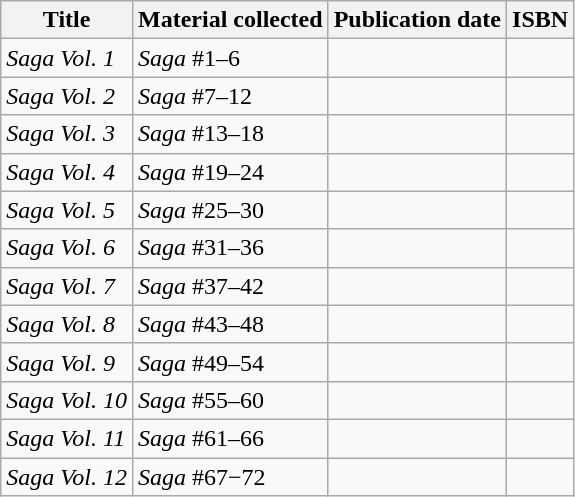<table class="wikitable">
<tr>
<th scope="col">Title</th>
<th scope="col">Material collected</th>
<th scope="col">Publication date</th>
<th scope="col">ISBN</th>
</tr>
<tr>
<td><em>Saga Vol. 1</em></td>
<td><em>Saga</em> #1–6</td>
<td></td>
<td></td>
</tr>
<tr>
<td><em>Saga Vol. 2</em></td>
<td><em>Saga</em> #7–12</td>
<td></td>
<td></td>
</tr>
<tr>
<td><em>Saga Vol. 3</em></td>
<td><em>Saga</em> #13–18</td>
<td></td>
<td></td>
</tr>
<tr>
<td><em>Saga Vol. 4</em></td>
<td><em>Saga</em> #19–24</td>
<td></td>
<td></td>
</tr>
<tr>
<td><em>Saga Vol. 5</em></td>
<td><em>Saga</em> #25–30</td>
<td></td>
<td></td>
</tr>
<tr>
<td><em>Saga Vol. 6</em></td>
<td><em>Saga</em> #31–36</td>
<td></td>
<td></td>
</tr>
<tr>
<td><em>Saga Vol. 7</em></td>
<td><em>Saga</em> #37–42</td>
<td></td>
<td></td>
</tr>
<tr>
<td><em>Saga Vol. 8</em></td>
<td><em>Saga</em> #43–48</td>
<td></td>
<td></td>
</tr>
<tr>
<td><em>Saga Vol. 9</em></td>
<td><em>Saga</em> #49–54</td>
<td></td>
<td></td>
</tr>
<tr>
<td><em>Saga Vol. 10</em></td>
<td><em>Saga</em> #55–60</td>
<td></td>
<td></td>
</tr>
<tr>
<td><em>Saga Vol. 11</em></td>
<td><em>Saga</em> #61–66</td>
<td></td>
<td></td>
</tr>
<tr>
<td><em>Saga Vol. 12</em></td>
<td><em>Saga</em> #67−72</td>
<td></td>
<td></td>
</tr>
</table>
